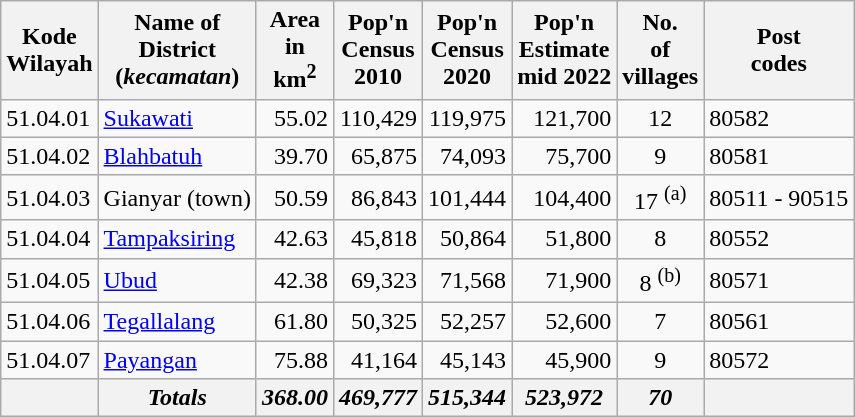<table class="sortable wikitable">
<tr>
<th>Kode <br>Wilayah</th>
<th>Name of<br>District<br>(<em>kecamatan</em>)</th>
<th>Area <br> in <br>km<sup>2</sup></th>
<th>Pop'n<br>Census<br>2010</th>
<th>Pop'n<br>Census<br>2020</th>
<th>Pop'n<br>Estimate<br>mid 2022</th>
<th>No. <br>of<br>villages</th>
<th>Post<br>codes</th>
</tr>
<tr>
<td>51.04.01</td>
<td><a href='#'>Sukawati</a></td>
<td align="right">55.02</td>
<td align="right">110,429</td>
<td align="right">119,975</td>
<td align="right">121,700</td>
<td align="center">12</td>
<td>80582</td>
</tr>
<tr>
<td>51.04.02</td>
<td><a href='#'>Blahbatuh</a></td>
<td align="right">39.70</td>
<td align="right">65,875</td>
<td align="right">74,093</td>
<td align="right">75,700</td>
<td align="center">9</td>
<td>80581</td>
</tr>
<tr>
<td>51.04.03</td>
<td>Gianyar (town)</td>
<td align="right">50.59</td>
<td align="right">86,843</td>
<td align="right">101,444</td>
<td align="right">104,400</td>
<td align="center">17 <sup>(a)</sup></td>
<td>80511 - 90515</td>
</tr>
<tr>
<td>51.04.04</td>
<td><a href='#'>Tampaksiring</a></td>
<td align="right">42.63</td>
<td align="right">45,818</td>
<td align="right">50,864</td>
<td align="right">51,800</td>
<td align="center">8</td>
<td>80552</td>
</tr>
<tr>
<td>51.04.05</td>
<td><a href='#'>Ubud</a></td>
<td align="right">42.38</td>
<td align="right">69,323</td>
<td align="right">71,568</td>
<td align="right">71,900</td>
<td align="center">8 <sup>(b)</sup></td>
<td>80571</td>
</tr>
<tr>
<td>51.04.06</td>
<td><a href='#'>Tegallalang</a></td>
<td align="right">61.80</td>
<td align="right">50,325</td>
<td align="right">52,257</td>
<td align="right">52,600</td>
<td align="center">7</td>
<td>80561</td>
</tr>
<tr>
<td>51.04.07</td>
<td><a href='#'>Payangan</a></td>
<td align="right">75.88</td>
<td align="right">41,164</td>
<td align="right">45,143</td>
<td align="right">45,900</td>
<td align="center">9</td>
<td>80572</td>
</tr>
<tr>
<th></th>
<th><em>Totals</em></th>
<th align="right"><em>368.00</em></th>
<th align="right"><em>469,777</em></th>
<th align="right"><em>515,344</em></th>
<th align="right"><em>523,972</em></th>
<th align="center"><em>70</em></th>
<th></th>
</tr>
</table>
